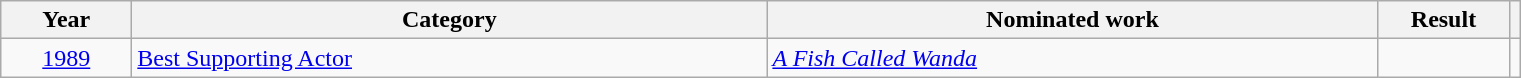<table class=wikitable>
<tr>
<th scope="col" style="width:5em;">Year</th>
<th scope="col" style="width:26em;">Category</th>
<th scope="col" style="width:25em;">Nominated work</th>
<th scope="col" style="width:5em;">Result</th>
<th></th>
</tr>
<tr>
<td style="text-align:center;"><a href='#'>1989</a></td>
<td><a href='#'>Best Supporting Actor</a></td>
<td><em><a href='#'>A Fish Called Wanda</a></em></td>
<td></td>
<td style="text-align:center;"></td>
</tr>
</table>
